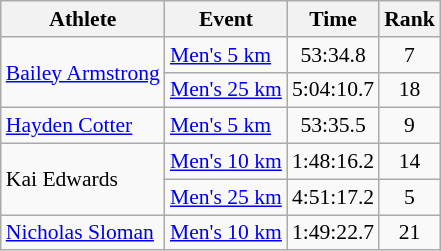<table class=wikitable style="font-size:90%;">
<tr>
<th>Athlete</th>
<th>Event</th>
<th>Time</th>
<th>Rank</th>
</tr>
<tr align=center>
<td align=left rowspan=2><a href='#'>Bailey Armstrong</a></td>
<td align=left><a href='#'>Men's 5 km</a></td>
<td>53:34.8</td>
<td>7</td>
</tr>
<tr align=center>
<td align=left><a href='#'>Men's 25 km</a></td>
<td>5:04:10.7</td>
<td>18</td>
</tr>
<tr align=center>
<td align=left><a href='#'>Hayden Cotter</a></td>
<td align=left><a href='#'>Men's 5 km</a></td>
<td>53:35.5</td>
<td>9</td>
</tr>
<tr align=center>
<td align=left rowspan=2>Kai Edwards</td>
<td align=left><a href='#'>Men's 10 km</a></td>
<td>1:48:16.2</td>
<td>14</td>
</tr>
<tr align=center>
<td align=left><a href='#'>Men's 25 km</a></td>
<td>4:51:17.2</td>
<td>5</td>
</tr>
<tr align=center>
<td align=left><a href='#'>Nicholas Sloman</a></td>
<td align=left><a href='#'>Men's 10 km</a></td>
<td>1:49:22.7</td>
<td>21</td>
</tr>
</table>
